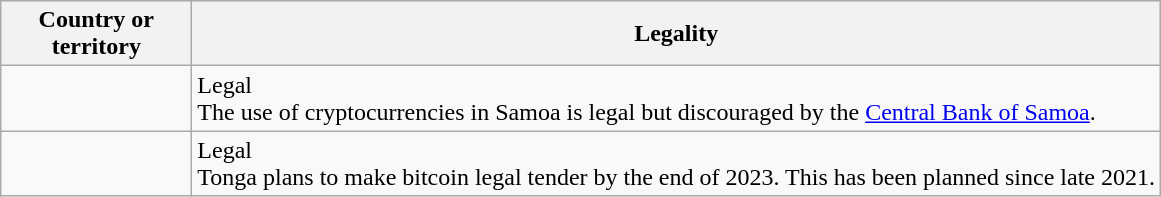<table class="wikitable sortable" style="text-align:left">
<tr>
<th style="width:120px;"><strong>Country or territory</strong></th>
<th><strong>Legality</strong></th>
</tr>
<tr>
<td></td>
<td> Legal<br>The use of cryptocurrencies in Samoa is legal but discouraged by the <a href='#'>Central Bank of Samoa</a>.</td>
</tr>
<tr>
<td></td>
<td> Legal<br>Tonga plans to make bitcoin legal tender by the end of 2023. This has been planned since late 2021.</td>
</tr>
</table>
